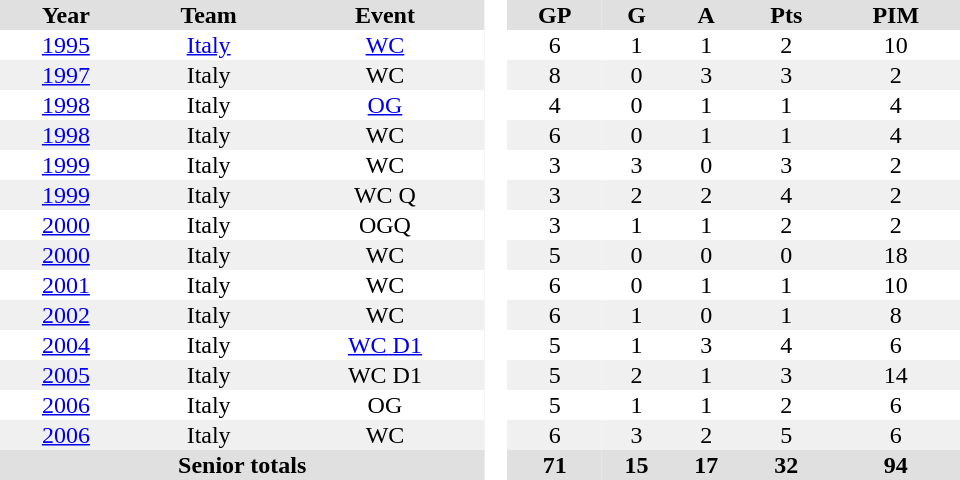<table border="0" cellpadding="1" cellspacing="0" style="text-align:center; width:40em">
<tr ALIGN="center" bgcolor="#e0e0e0">
<th>Year</th>
<th>Team</th>
<th>Event</th>
<th ALIGN="center" rowspan="99" bgcolor="#ffffff"> </th>
<th>GP</th>
<th>G</th>
<th>A</th>
<th>Pts</th>
<th>PIM</th>
</tr>
<tr>
<td><a href='#'>1995</a></td>
<td><a href='#'>Italy</a></td>
<td><a href='#'>WC</a></td>
<td>6</td>
<td>1</td>
<td>1</td>
<td>2</td>
<td>10</td>
</tr>
<tr bgcolor="#f0f0f0">
<td><a href='#'>1997</a></td>
<td>Italy</td>
<td>WC</td>
<td>8</td>
<td>0</td>
<td>3</td>
<td>3</td>
<td>2</td>
</tr>
<tr>
<td><a href='#'>1998</a></td>
<td>Italy</td>
<td><a href='#'>OG</a></td>
<td>4</td>
<td>0</td>
<td>1</td>
<td>1</td>
<td>4</td>
</tr>
<tr bgcolor="#f0f0f0">
<td><a href='#'>1998</a></td>
<td>Italy</td>
<td>WC</td>
<td>6</td>
<td>0</td>
<td>1</td>
<td>1</td>
<td>4</td>
</tr>
<tr>
<td><a href='#'>1999</a></td>
<td>Italy</td>
<td>WC</td>
<td>3</td>
<td>3</td>
<td>0</td>
<td>3</td>
<td>2</td>
</tr>
<tr bgcolor="#f0f0f0">
<td><a href='#'>1999</a></td>
<td>Italy</td>
<td>WC Q</td>
<td>3</td>
<td>2</td>
<td>2</td>
<td>4</td>
<td>2</td>
</tr>
<tr>
<td><a href='#'>2000</a></td>
<td>Italy</td>
<td>OGQ</td>
<td>3</td>
<td>1</td>
<td>1</td>
<td>2</td>
<td>2</td>
</tr>
<tr bgcolor="#f0f0f0">
<td><a href='#'>2000</a></td>
<td>Italy</td>
<td>WC</td>
<td>5</td>
<td>0</td>
<td>0</td>
<td>0</td>
<td>18</td>
</tr>
<tr>
<td><a href='#'>2001</a></td>
<td>Italy</td>
<td>WC</td>
<td>6</td>
<td>0</td>
<td>1</td>
<td>1</td>
<td>10</td>
</tr>
<tr bgcolor="#f0f0f0">
<td><a href='#'>2002</a></td>
<td>Italy</td>
<td>WC</td>
<td>6</td>
<td>1</td>
<td>0</td>
<td>1</td>
<td>8</td>
</tr>
<tr>
<td><a href='#'>2004</a></td>
<td>Italy</td>
<td><a href='#'>WC D1</a></td>
<td>5</td>
<td>1</td>
<td>3</td>
<td>4</td>
<td>6</td>
</tr>
<tr bgcolor="#f0f0f0">
<td><a href='#'>2005</a></td>
<td>Italy</td>
<td>WC D1</td>
<td>5</td>
<td>2</td>
<td>1</td>
<td>3</td>
<td>14</td>
</tr>
<tr>
<td><a href='#'>2006</a></td>
<td>Italy</td>
<td>OG</td>
<td>5</td>
<td>1</td>
<td>1</td>
<td>2</td>
<td>6</td>
</tr>
<tr bgcolor="#f0f0f0">
<td><a href='#'>2006</a></td>
<td>Italy</td>
<td>WC</td>
<td>6</td>
<td>3</td>
<td>2</td>
<td>5</td>
<td>6</td>
</tr>
<tr bgcolor="#e0e0e0">
<th colspan="3">Senior totals</th>
<th>71</th>
<th>15</th>
<th>17</th>
<th>32</th>
<th>94</th>
</tr>
</table>
